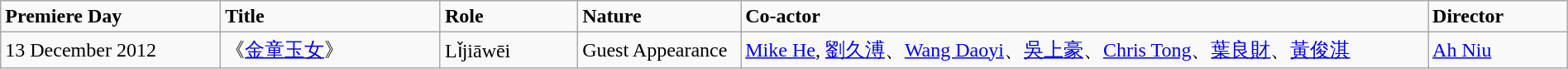<table class="wikitable" width="100%">
<tr>
<td style="width:8%"><strong>Premiere Day</strong></td>
<td style="width:8%"><strong>Title</strong></td>
<td style="width:5%"><strong>Role</strong></td>
<td style="width:5%"><strong>Nature</strong></td>
<td style="width:25%"><strong>Co-actor</strong></td>
<td style="width:5%"><strong>Director</strong></td>
</tr>
<tr>
<td>13 December 2012</td>
<td>《<a href='#'>金童玉女</a>》</td>
<td>Lǐjiāwēi</td>
<td>Guest Appearance</td>
<td><a href='#'>Mike He</a>, <a href='#'>劉久溥</a>、<a href='#'>Wang Daoyi</a>、<a href='#'>吳上豪</a>、<a href='#'>Chris Tong</a>、<a href='#'>葉良財</a>、<a href='#'>黃俊淇</a></td>
<td><a href='#'>Ah Niu</a></td>
</tr>
</table>
